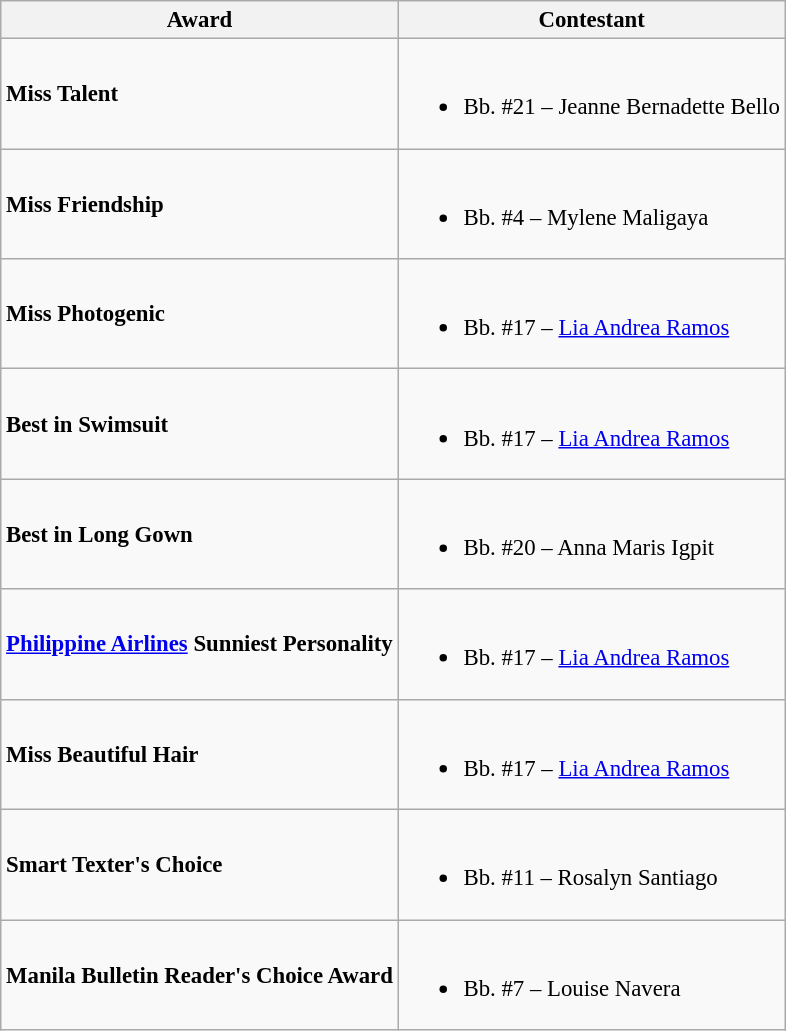<table class="wikitable sortable" style="font-size: 95%;">
<tr>
<th>Award</th>
<th>Contestant</th>
</tr>
<tr>
<td><strong>Miss Talent</strong></td>
<td><br><ul><li>Bb. #21 – Jeanne Bernadette Bello</li></ul></td>
</tr>
<tr>
<td><strong>Miss Friendship</strong></td>
<td><br><ul><li>Bb. #4 – Mylene Maligaya</li></ul></td>
</tr>
<tr>
<td><strong>Miss Photogenic</strong></td>
<td><br><ul><li>Bb. #17 – <a href='#'>Lia Andrea Ramos</a></li></ul></td>
</tr>
<tr>
<td><strong>Best in Swimsuit</strong></td>
<td><br><ul><li>Bb. #17 – <a href='#'>Lia Andrea Ramos</a></li></ul></td>
</tr>
<tr>
<td><strong>Best in Long Gown</strong></td>
<td><br><ul><li>Bb. #20 – Anna Maris Igpit</li></ul></td>
</tr>
<tr>
<td><strong><a href='#'>Philippine Airlines</a> Sunniest Personality</strong></td>
<td><br><ul><li>Bb. #17 – <a href='#'>Lia Andrea Ramos</a></li></ul></td>
</tr>
<tr>
<td><strong>Miss Beautiful Hair</strong></td>
<td><br><ul><li>Bb. #17 – <a href='#'>Lia Andrea Ramos</a></li></ul></td>
</tr>
<tr>
<td><strong>Smart Texter's Choice </strong></td>
<td><br><ul><li>Bb. #11 – Rosalyn Santiago</li></ul></td>
</tr>
<tr>
<td><strong>Manila Bulletin Reader's Choice Award</strong></td>
<td><br><ul><li>Bb. #7 – Louise Navera</li></ul></td>
</tr>
</table>
